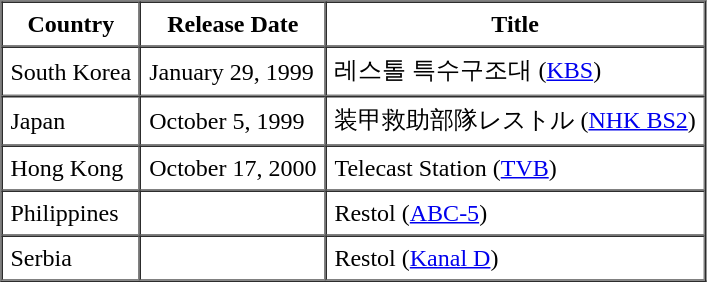<table border="1" cellpadding="5" cellspacing="0">
<tr>
<th scope="col">Country</th>
<th scope="col">Release Date</th>
<th scope="col">Title</th>
</tr>
<tr>
<td>South Korea</td>
<td>January 29, 1999</td>
<td>레스톨 특수구조대 (<a href='#'>KBS</a>)</td>
</tr>
<tr>
<td>Japan</td>
<td>October 5, 1999</td>
<td>装甲救助部隊レストル (<a href='#'>NHK BS2</a>)</td>
</tr>
<tr>
<td>Hong Kong</td>
<td>October 17, 2000</td>
<td>Telecast Station (<a href='#'>TVB</a>)</td>
</tr>
<tr>
<td>Philippines</td>
<td></td>
<td>Restol (<a href='#'>ABC-5</a>)</td>
</tr>
<tr>
<td>Serbia</td>
<td></td>
<td>Restol (<a href='#'>Kanal D</a>)</td>
</tr>
</table>
